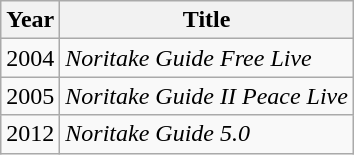<table class="wikitable">
<tr>
<th>Year</th>
<th>Title</th>
</tr>
<tr>
<td>2004</td>
<td><em>Noritake Guide Free Live</em></td>
</tr>
<tr>
<td>2005</td>
<td><em>Noritake Guide II Peace Live</em></td>
</tr>
<tr>
<td>2012</td>
<td><em>Noritake Guide 5.0</em></td>
</tr>
</table>
